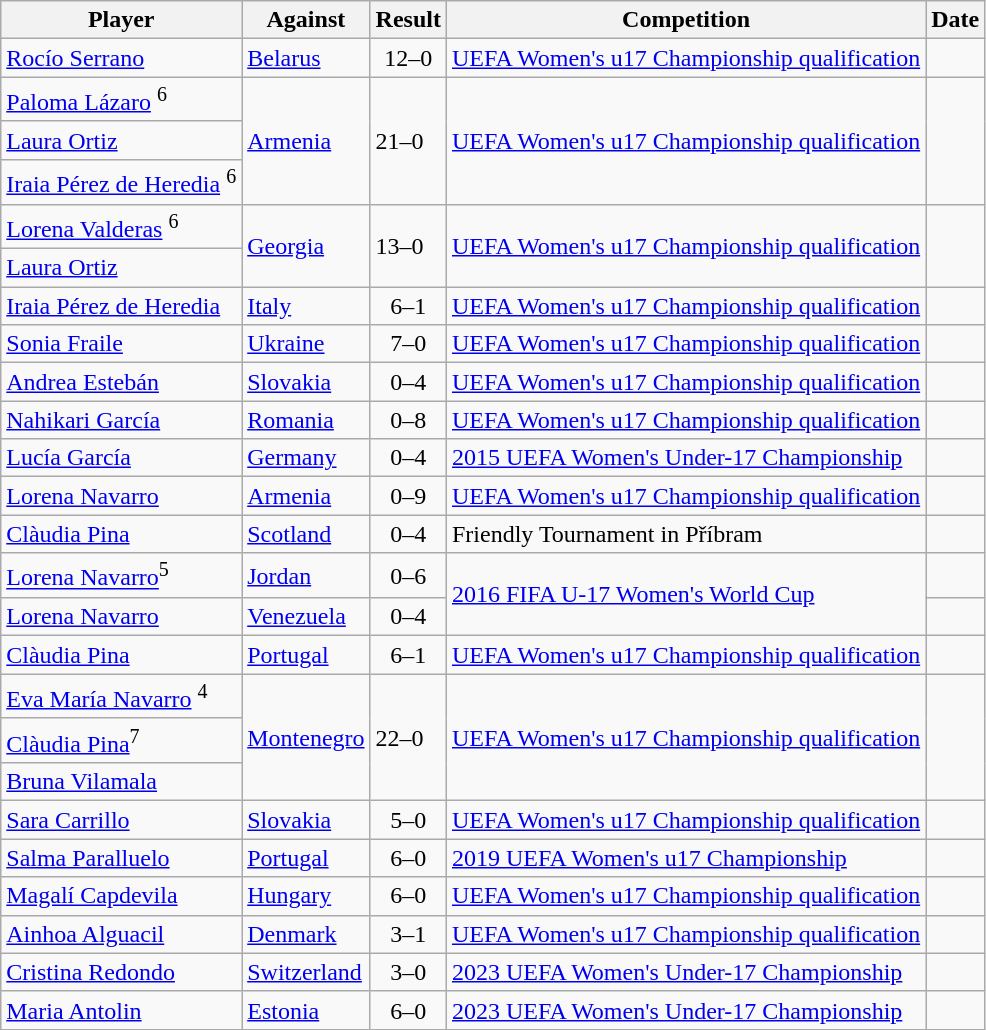<table class="wikitable sortable plainrowheaders">
<tr>
<th scope="col">Player</th>
<th scope="col">Against</th>
<th scope="col" align="center">Result</th>
<th scope="col">Competition</th>
<th scope="col">Date</th>
</tr>
<tr>
<td><a href='#'>Rocío Serrano</a></td>
<td> <a href='#'>Belarus</a></td>
<td align="center">12–0</td>
<td><a href='#'>UEFA Women's u17 Championship qualification</a></td>
<td></td>
</tr>
<tr>
<td><a href='#'>Paloma Lázaro</a> <sup>6</sup></td>
<td rowspan="3"> <a href='#'>Armenia</a></td>
<td rowspan="3"> 21–0</td>
<td rowspan="3"><a href='#'>UEFA Women's u17 Championship qualification</a></td>
<td rowspan="3"></td>
</tr>
<tr>
<td><a href='#'>Laura Ortiz</a></td>
</tr>
<tr>
<td><a href='#'>Iraia Pérez de Heredia</a> <sup>6</sup></td>
</tr>
<tr>
<td><a href='#'>Lorena Valderas</a> <sup>6</sup></td>
<td rowspan="2"> <a href='#'>Georgia</a></td>
<td rowspan="2"> 13–0</td>
<td rowspan="2"><a href='#'>UEFA Women's u17 Championship qualification</a></td>
<td rowspan="2"></td>
</tr>
<tr>
<td><a href='#'>Laura Ortiz</a></td>
</tr>
<tr>
<td><a href='#'>Iraia Pérez de Heredia</a></td>
<td> <a href='#'>Italy</a></td>
<td align="center">6–1</td>
<td><a href='#'>UEFA Women's u17 Championship qualification</a></td>
<td></td>
</tr>
<tr>
<td><a href='#'>Sonia Fraile</a></td>
<td> <a href='#'>Ukraine</a></td>
<td align="center">7–0</td>
<td><a href='#'>UEFA Women's u17 Championship qualification</a></td>
<td></td>
</tr>
<tr>
<td><a href='#'>Andrea Estebán</a></td>
<td> <a href='#'>Slovakia</a></td>
<td align="center">0–4</td>
<td><a href='#'>UEFA Women's u17 Championship qualification</a></td>
<td></td>
</tr>
<tr>
<td><a href='#'>Nahikari García</a></td>
<td> <a href='#'>Romania</a></td>
<td align="center">0–8</td>
<td><a href='#'>UEFA Women's u17 Championship qualification</a></td>
<td></td>
</tr>
<tr>
<td><a href='#'>Lucía García</a></td>
<td> <a href='#'>Germany</a></td>
<td align="center">0–4</td>
<td><a href='#'>2015 UEFA Women's Under-17 Championship</a></td>
<td></td>
</tr>
<tr>
<td><a href='#'>Lorena Navarro</a></td>
<td> <a href='#'>Armenia</a></td>
<td align="center">0–9</td>
<td><a href='#'>UEFA Women's u17 Championship qualification</a></td>
<td></td>
</tr>
<tr>
<td><a href='#'>Clàudia Pina</a></td>
<td> <a href='#'>Scotland</a></td>
<td align="center">0–4</td>
<td>Friendly Tournament in Příbram</td>
<td></td>
</tr>
<tr>
<td><a href='#'>Lorena Navarro</a><sup>5</sup></td>
<td> <a href='#'>Jordan</a></td>
<td align="center">0–6</td>
<td rowspan="2"><a href='#'>2016 FIFA U-17 Women's World Cup</a></td>
<td></td>
</tr>
<tr>
<td><a href='#'>Lorena Navarro</a></td>
<td> <a href='#'>Venezuela</a></td>
<td align="center">0–4</td>
<td></td>
</tr>
<tr>
<td><a href='#'>Clàudia Pina</a></td>
<td> <a href='#'>Portugal</a></td>
<td align="center">6–1</td>
<td><a href='#'>UEFA Women's u17 Championship qualification</a></td>
<td></td>
</tr>
<tr>
<td><a href='#'>Eva María Navarro</a> <sup>4</sup></td>
<td rowspan="3"> <a href='#'>Montenegro</a></td>
<td rowspan="3"> 22–0</td>
<td rowspan="3"><a href='#'>UEFA Women's u17 Championship qualification</a></td>
<td rowspan="3"></td>
</tr>
<tr>
<td><a href='#'>Clàudia Pina</a><sup>7</sup></td>
</tr>
<tr>
<td><a href='#'>Bruna Vilamala</a></td>
</tr>
<tr>
<td><a href='#'>Sara Carrillo</a></td>
<td> <a href='#'>Slovakia</a></td>
<td align="center">5–0</td>
<td><a href='#'>UEFA Women's u17 Championship qualification</a></td>
<td></td>
</tr>
<tr>
<td><a href='#'>Salma Paralluelo</a></td>
<td> <a href='#'>Portugal</a></td>
<td align="center">6–0</td>
<td><a href='#'>2019 UEFA Women's u17 Championship</a></td>
<td></td>
</tr>
<tr>
<td><a href='#'>Magalí Capdevila</a></td>
<td> <a href='#'>Hungary</a></td>
<td align="center">6–0</td>
<td><a href='#'>UEFA Women's u17 Championship qualification</a></td>
<td></td>
</tr>
<tr>
<td><a href='#'>Ainhoa Alguacil</a></td>
<td> <a href='#'>Denmark</a></td>
<td align="center">3–1</td>
<td><a href='#'>UEFA Women's u17 Championship qualification</a></td>
<td></td>
</tr>
<tr>
<td><a href='#'>Cristina Redondo</a></td>
<td> <a href='#'>Switzerland</a></td>
<td align="center">3–0</td>
<td><a href='#'>2023 UEFA Women's Under-17 Championship</a></td>
<td></td>
</tr>
<tr>
<td><a href='#'>Maria Antolin</a></td>
<td> <a href='#'>Estonia</a></td>
<td align="center">6–0</td>
<td><a href='#'>2023 UEFA Women's Under-17 Championship</a></td>
<td></td>
</tr>
</table>
